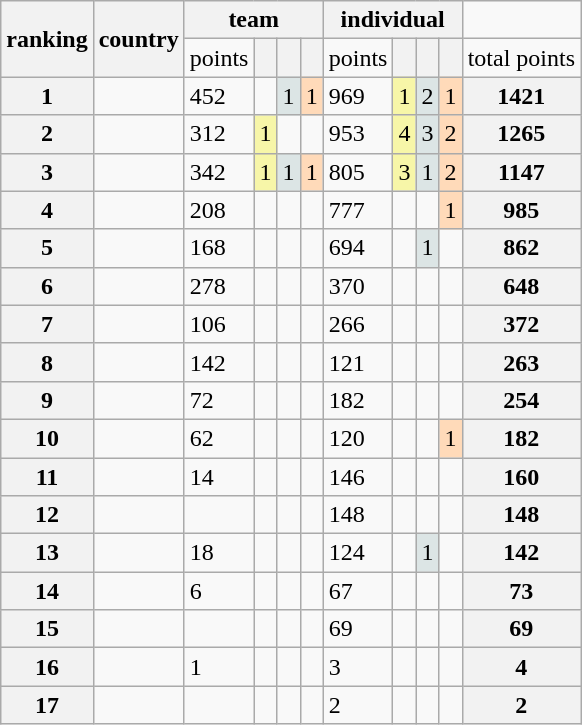<table class="wikitable">
<tr>
<th rowspan="2">ranking</th>
<th rowspan="2">country</th>
<th colspan="4">team</th>
<th colspan="4">individual</th>
<td></td>
</tr>
<tr>
<td>points</td>
<th bgcolor="gold"></th>
<th bgcolor="silver"></th>
<th bgcolor="#cc9966"></th>
<td>points</td>
<th bgcolor="gold"></th>
<th bgcolor="silver"></th>
<th bgcolor="#cc9966"></th>
<td>total points</td>
</tr>
<tr>
<th>1</th>
<td></td>
<td>452</td>
<td></td>
<td bgcolor="#DCE5E5">1</td>
<td bgcolor="#FFDAB9">1</td>
<td>969</td>
<td bgcolor="#F7F6A8">1</td>
<td bgcolor="#DCE5E5">2</td>
<td bgcolor="#FFDAB9">1</td>
<th>1421</th>
</tr>
<tr>
<th>2</th>
<td></td>
<td>312</td>
<td bgcolor="#F7F6A8">1</td>
<td></td>
<td></td>
<td>953</td>
<td bgcolor="#F7F6A8">4</td>
<td bgcolor="#DCE5E5">3</td>
<td bgcolor="#FFDAB9">2</td>
<th>1265</th>
</tr>
<tr>
<th>3</th>
<td></td>
<td>342</td>
<td bgcolor="#F7F6A8">1</td>
<td bgcolor="#DCE5E5">1</td>
<td bgcolor="#FFDAB9">1</td>
<td>805</td>
<td bgcolor="#F7F6A8">3</td>
<td bgcolor="#DCE5E5">1</td>
<td bgcolor="#FFDAB9">2</td>
<th>1147</th>
</tr>
<tr>
<th>4</th>
<td></td>
<td>208</td>
<td></td>
<td></td>
<td></td>
<td>777</td>
<td></td>
<td></td>
<td bgcolor="#FFDAB9">1</td>
<th>985</th>
</tr>
<tr>
<th>5</th>
<td></td>
<td>168</td>
<td></td>
<td></td>
<td></td>
<td>694</td>
<td></td>
<td bgcolor="#DCE5E5">1</td>
<td></td>
<th>862</th>
</tr>
<tr>
<th>6</th>
<td></td>
<td>278</td>
<td></td>
<td></td>
<td></td>
<td>370</td>
<td></td>
<td></td>
<td></td>
<th>648</th>
</tr>
<tr>
<th>7</th>
<td></td>
<td>106</td>
<td></td>
<td></td>
<td></td>
<td>266</td>
<td></td>
<td></td>
<td></td>
<th>372</th>
</tr>
<tr>
<th>8</th>
<td></td>
<td>142</td>
<td></td>
<td></td>
<td></td>
<td>121</td>
<td></td>
<td></td>
<td></td>
<th>263</th>
</tr>
<tr>
<th>9</th>
<td></td>
<td>72</td>
<td></td>
<td></td>
<td></td>
<td>182</td>
<td></td>
<td></td>
<td></td>
<th>254</th>
</tr>
<tr>
<th>10</th>
<td></td>
<td>62</td>
<td></td>
<td></td>
<td></td>
<td>120</td>
<td></td>
<td></td>
<td bgcolor="#FFDAB9">1</td>
<th>182</th>
</tr>
<tr>
<th>11</th>
<td></td>
<td>14</td>
<td></td>
<td></td>
<td></td>
<td>146</td>
<td></td>
<td></td>
<td></td>
<th>160</th>
</tr>
<tr>
<th>12</th>
<td></td>
<td></td>
<td></td>
<td></td>
<td></td>
<td>148</td>
<td></td>
<td></td>
<td></td>
<th>148</th>
</tr>
<tr>
<th>13</th>
<td></td>
<td>18</td>
<td></td>
<td></td>
<td></td>
<td>124</td>
<td></td>
<td bgcolor="#DCE5E5">1</td>
<td></td>
<th>142</th>
</tr>
<tr>
<th>14</th>
<td></td>
<td>6</td>
<td></td>
<td></td>
<td></td>
<td>67</td>
<td></td>
<td></td>
<td></td>
<th>73</th>
</tr>
<tr>
<th>15</th>
<td></td>
<td></td>
<td></td>
<td></td>
<td></td>
<td>69</td>
<td></td>
<td></td>
<td></td>
<th>69</th>
</tr>
<tr>
<th>16</th>
<td></td>
<td>1</td>
<td></td>
<td></td>
<td></td>
<td>3</td>
<td></td>
<td></td>
<td></td>
<th>4</th>
</tr>
<tr>
<th>17</th>
<td></td>
<td></td>
<td></td>
<td></td>
<td></td>
<td>2</td>
<td></td>
<td></td>
<td></td>
<th>2</th>
</tr>
</table>
